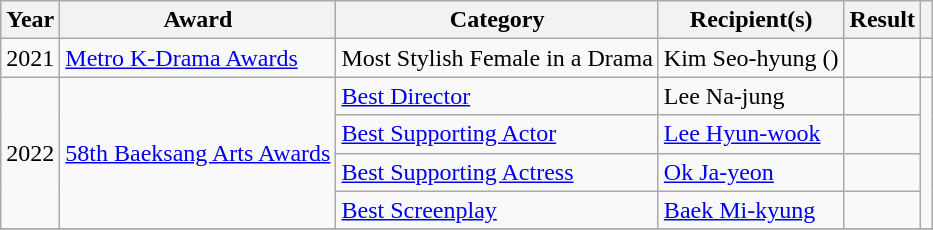<table class="wikitable plainrowheaders sortable">
<tr>
<th scope="col">Year</th>
<th scope="col">Award</th>
<th scope="col">Category</th>
<th scope="col">Recipient(s)</th>
<th scope="col">Result</th>
<th scope="col" class="unsortable"></th>
</tr>
<tr>
<td>2021</td>
<td><a href='#'>Metro K-Drama Awards</a></td>
<td>Most Stylish Female in a Drama</td>
<td>Kim Seo-hyung ()</td>
<td></td>
<td></td>
</tr>
<tr>
<td rowspan="4">2022</td>
<td scope="row" rowspan="4"><a href='#'>58th Baeksang Arts Awards</a></td>
<td><a href='#'>Best Director</a></td>
<td>Lee Na-jung</td>
<td></td>
<td rowspan="4"></td>
</tr>
<tr>
<td><a href='#'>Best Supporting Actor</a></td>
<td><a href='#'>Lee Hyun-wook</a></td>
<td></td>
</tr>
<tr>
<td><a href='#'>Best Supporting Actress</a></td>
<td><a href='#'>Ok Ja-yeon</a></td>
<td></td>
</tr>
<tr>
<td><a href='#'>Best Screenplay</a></td>
<td><a href='#'>Baek Mi-kyung</a></td>
<td></td>
</tr>
<tr>
</tr>
</table>
